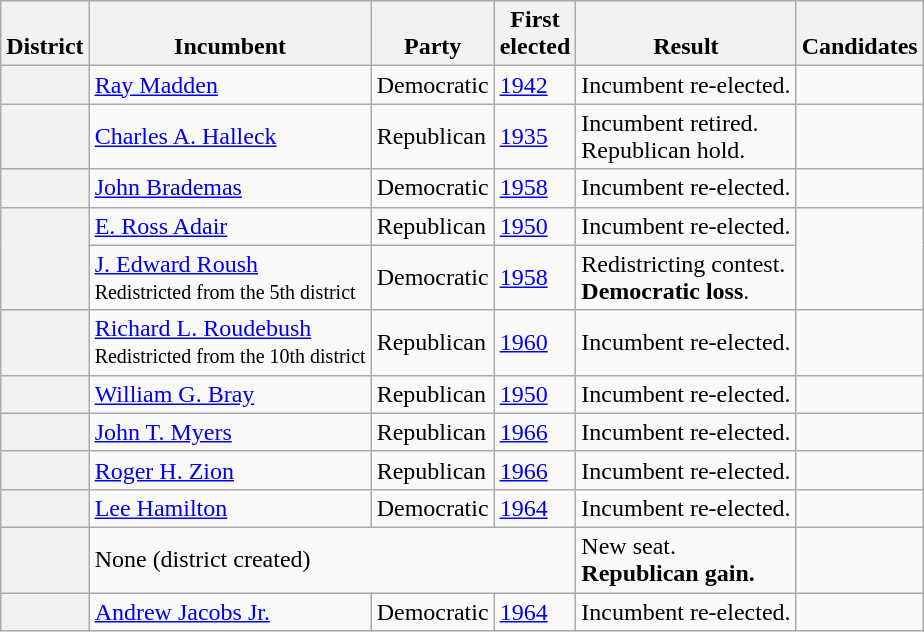<table class=wikitable>
<tr valign=bottom>
<th>District</th>
<th>Incumbent</th>
<th>Party</th>
<th>First<br>elected</th>
<th>Result</th>
<th>Candidates</th>
</tr>
<tr>
<th></th>
<td><a href='#'>Ray Madden</a></td>
<td>Democratic</td>
<td><a href='#'>1942</a></td>
<td>Incumbent re-elected.</td>
<td nowrap></td>
</tr>
<tr>
<th></th>
<td><a href='#'>Charles A. Halleck</a></td>
<td>Republican</td>
<td><a href='#'>1935</a></td>
<td>Incumbent retired.<br>Republican hold.</td>
<td nowrap></td>
</tr>
<tr>
<th></th>
<td><a href='#'>John Brademas</a></td>
<td>Democratic</td>
<td><a href='#'>1958</a></td>
<td>Incumbent re-elected.</td>
<td nowrap></td>
</tr>
<tr>
<th rowspan=2></th>
<td><a href='#'>E. Ross Adair</a></td>
<td>Republican</td>
<td><a href='#'>1950</a></td>
<td>Incumbent re-elected.</td>
<td rowspan=2 nowrap></td>
</tr>
<tr>
<td><a href='#'>J. Edward Roush</a><br><small>Redistricted from the 5th district</small></td>
<td>Democratic</td>
<td><a href='#'>1958</a></td>
<td>Redistricting contest.<br><strong>Democratic loss</strong>.</td>
</tr>
<tr>
<th></th>
<td><a href='#'>Richard L. Roudebush</a><br><small>Redistricted from the 10th district</small></td>
<td>Republican</td>
<td><a href='#'>1960</a></td>
<td>Incumbent re-elected.</td>
<td nowrap></td>
</tr>
<tr>
<th></th>
<td><a href='#'>William G. Bray</a></td>
<td>Republican</td>
<td><a href='#'>1950</a></td>
<td>Incumbent re-elected.</td>
<td nowrap></td>
</tr>
<tr>
<th></th>
<td><a href='#'>John T. Myers</a></td>
<td>Republican</td>
<td><a href='#'>1966</a></td>
<td>Incumbent re-elected.</td>
<td nowrap></td>
</tr>
<tr>
<th></th>
<td><a href='#'>Roger H. Zion</a></td>
<td>Republican</td>
<td><a href='#'>1966</a></td>
<td>Incumbent re-elected.</td>
<td nowrap></td>
</tr>
<tr>
<th></th>
<td><a href='#'>Lee Hamilton</a></td>
<td>Democratic</td>
<td><a href='#'>1964</a></td>
<td>Incumbent re-elected.</td>
<td nowrap></td>
</tr>
<tr>
<th></th>
<td colspan=3>None (district created)</td>
<td>New seat.<br><strong>Republican gain.</strong></td>
<td nowrap></td>
</tr>
<tr>
<th></th>
<td><a href='#'>Andrew Jacobs Jr.</a></td>
<td>Democratic</td>
<td><a href='#'>1964</a></td>
<td>Incumbent re-elected.</td>
<td nowrap></td>
</tr>
</table>
